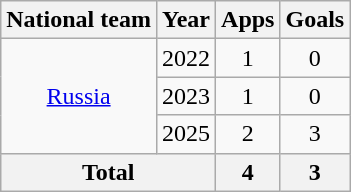<table class=wikitable style=text-align:center>
<tr>
<th>National team</th>
<th>Year</th>
<th>Apps</th>
<th>Goals</th>
</tr>
<tr>
<td rowspan="3"><a href='#'>Russia</a></td>
<td>2022</td>
<td>1</td>
<td>0</td>
</tr>
<tr>
<td>2023</td>
<td>1</td>
<td>0</td>
</tr>
<tr>
<td>2025</td>
<td>2</td>
<td>3</td>
</tr>
<tr>
<th colspan="2">Total</th>
<th>4</th>
<th>3</th>
</tr>
</table>
